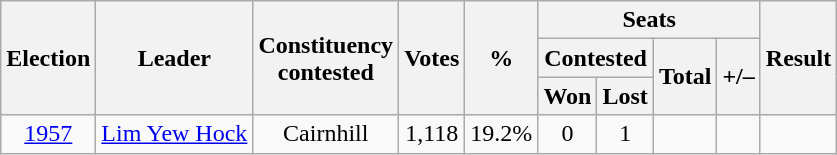<table class=wikitable style="text-align: center;">
<tr>
<th rowspan=3>Election</th>
<th rowspan=3>Leader</th>
<th rowspan=3>Constituency<br>contested</th>
<th rowspan=3>Votes</th>
<th rowspan=3>%</th>
<th colspan=4>Seats</th>
<th rowspan=3>Result</th>
</tr>
<tr>
<th colspan=2>Contested</th>
<th rowspan=2>Total</th>
<th rowspan=2>+/–</th>
</tr>
<tr>
<th>Won</th>
<th>Lost</th>
</tr>
<tr>
<td><a href='#'>1957</a></td>
<td><a href='#'>Lim Yew Hock</a></td>
<td>Cairnhill</td>
<td>1,118</td>
<td>19.2%</td>
<td>0</td>
<td>1</td>
<td></td>
<td></td>
<td></td>
</tr>
</table>
